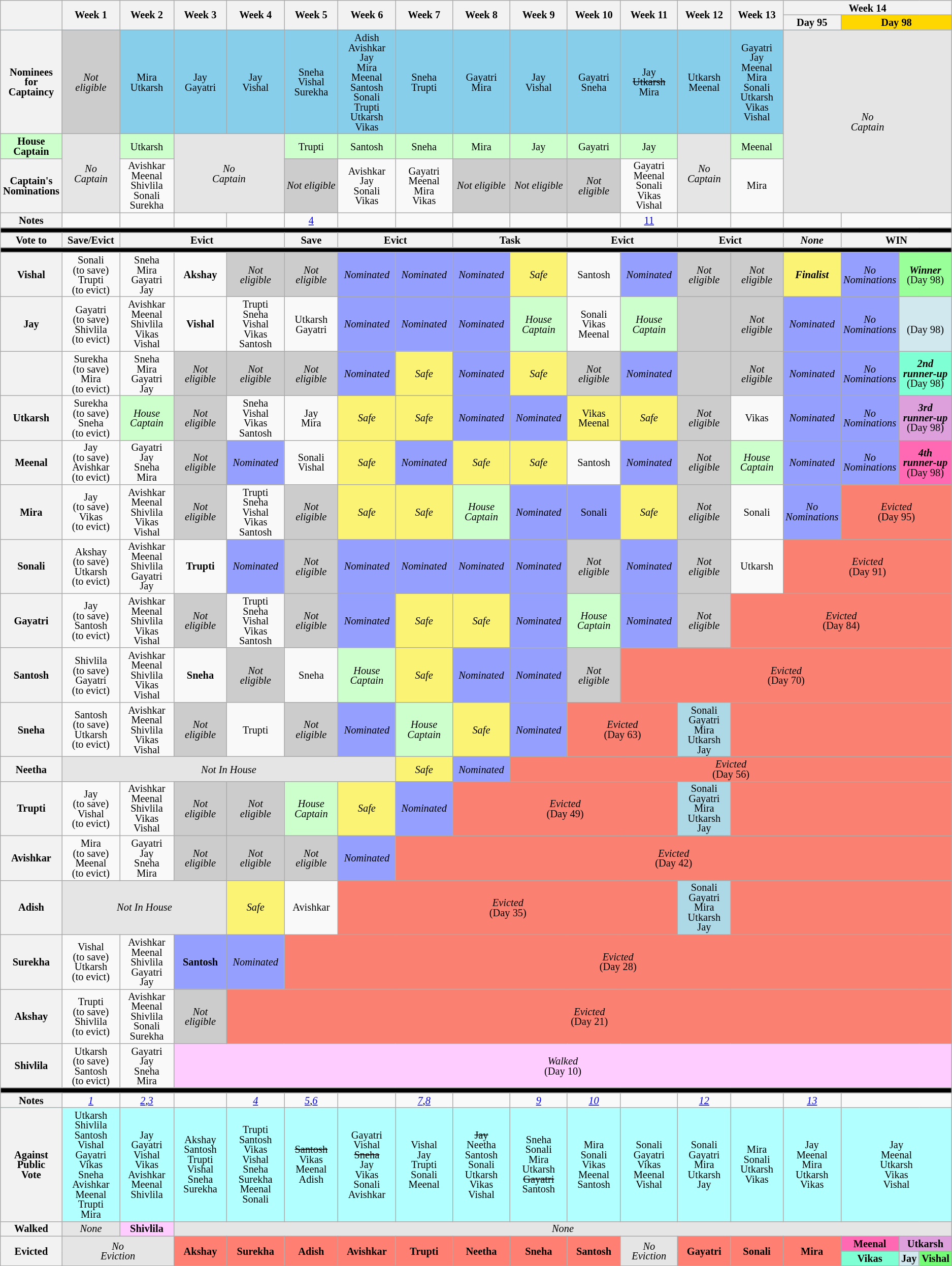<table class="wikitable" style="text-align:center; font-size:85%; line-height:13px;">
<tr>
<th rowspan="2" style="width: 6.5%;"></th>
<th rowspan="2" style="width: 6.5%;">Week 1</th>
<th rowspan="2" style="width: 6.5%;">Week 2</th>
<th rowspan="2" style="width: 6.5%;">Week 3</th>
<th rowspan="2" style="width: 6.5%;">Week 4</th>
<th rowspan="2" style="width: 6.5%;">Week 5</th>
<th rowspan="2" style="width: 6.5%;">Week 6</th>
<th rowspan="2" style="width: 6.5%;">Week 7</th>
<th rowspan="2" style="width: 6.5%;">Week 8</th>
<th rowspan="2" style="width: 6.5%;">Week 9</th>
<th rowspan="2" style="width: 6.5%;">Week 10</th>
<th rowspan="2" style="width: 6.5%;">Week 11</th>
<th rowspan="2" style="width: 6.5%;">Week 12</th>
<th rowspan="2" style="width: 6.5%;">Week 13</th>
<th colspan="4" style="width: 6.5%;">Week 14</th>
</tr>
<tr>
<th>Day 95</th>
<th colspan="3" style="background:#FFD700">Day 98</th>
</tr>
<tr style="background:#87CEEB" |>
<th>Nominees for Captaincy</th>
<td style="background:#ccc;"><em>Not<br>eligible</em></td>
<td>Mira<br>Utkarsh</td>
<td>Jay<br>Gayatri</td>
<td>Jay<br>Vishal</td>
<td>Sneha<br>Vishal<br>Surekha</td>
<td>Adish<br>Avishkar<br>Jay<br>Mira<br>Meenal<br>Santosh<br>Sonali<br>Trupti<br>Utkarsh<br>Vikas</td>
<td>Sneha<br>Trupti</td>
<td>Gayatri<br>Mira</td>
<td>Jay<br>Vishal</td>
<td>Gayatri<br>Sneha</td>
<td>Jay<br><s>Utkarsh</s><br>Mira</td>
<td>Utkarsh<br>Meenal</td>
<td>Gayatri<br>Jay<br>Meenal<br>Mira<br>Sonali<br>Utkarsh<br>Vikas<br>Vishal</td>
<td colspan="4" rowspan="3" style="background:#E5E5E5;"><em>No<br>Captain</em></td>
</tr>
<tr style="background:#cfc;" |>
<th style="background:#cfc;">House Captain</th>
<td rowspan="2" style="background:#E5E5E5;"><em>No<br>Captain</em></td>
<td>Utkarsh</td>
<td colspan="2" rowspan="2" style="background:#E5E5E5;"><em>No<br>Captain</em></td>
<td>Trupti</td>
<td>Santosh</td>
<td>Sneha</td>
<td>Mira</td>
<td>Jay</td>
<td>Gayatri</td>
<td>Jay</td>
<td rowspan="2" style="background:#E5E5E5;"><em>No<br>Captain</em></td>
<td>Meenal</td>
</tr>
<tr>
<th>Captain's Nominations</th>
<td>Avishkar<br>Meenal<br>Shivlila<br>Sonali<br>Surekha<br></td>
<td style="background:#ccc;"><em>Not eligible</em></td>
<td>Avishkar<br>Jay<br>Sonali<br>Vikas<br></td>
<td>Gayatri<br>Meenal<br>Mira<br>Vikas<br></td>
<td style="background:#ccc;"><em>Not eligible</em></td>
<td style="background:#ccc;"><em>Not eligible</em></td>
<td style="background:#ccc;"><em>Not eligible</em></td>
<td>Gayatri<br>Meenal<br>Sonali<br>Vikas<br>Vishal</td>
<td>Mira<br></td>
</tr>
<tr>
<th>Notes</th>
<td></td>
<td></td>
<td></td>
<td></td>
<td><a href='#'>4</a></td>
<td></td>
<td></td>
<td></td>
<td></td>
<td></td>
<td><a href='#'>11</a></td>
<td></td>
<td></td>
<td></td>
<td colspan="3"></td>
</tr>
<tr>
<th colspan="18" style="background:#000;"></th>
</tr>
<tr>
<th>Vote to</th>
<th>Save/Evict</th>
<th colspan="3">Evict</th>
<th>Save</th>
<th colspan="2">Evict</th>
<th colspan="2">Task</th>
<th colspan="2">Evict</th>
<th colspan="2">Evict</th>
<th><em>None</em></th>
<th colspan="3"><strong>WIN</strong></th>
</tr>
<tr>
<th colspan="18" style="background:#000;"></th>
</tr>
<tr>
<th>Vishal</th>
<td>Sonali<br>(to save)<br>Trupti<br>(to evict)</td>
<td>Sneha<br>Mira<br>Gayatri<br>Jay</td>
<td><strong>Akshay</strong></td>
<td style="background:#ccc;"><em>Not<br>eligible</em></td>
<td style="background:#ccc;"><em>Not<br>eligible</em></td>
<td style="background:#959FFD;"><em>Nominated</em></td>
<td style="background:#959FFD;"><em>Nominated</em></td>
<td style="background:#959FFD;"><em>Nominated</em></td>
<td style="background:#FBF373;"><em>Safe</em></td>
<td>Santosh</td>
<td style="background:#959FFD;"><em>Nominated</em></td>
<td style="background:#ccc;"><em>Not<br>eligible</em></td>
<td style="background:#ccc;"><em>Not<br>eligible</em></td>
<td style="background:#FBF373;"><strong><em>Finalist</em></strong></td>
<td style="background:#959FFD;"><em>No<br>Nominations</em></td>
<td colspan="2" style="background:#99FF99;"><strong><em>Winner</em></strong><br>(Day 98)</td>
</tr>
<tr>
<th>Jay</th>
<td>Gayatri<br>(to save)<br>Shivlila<br>(to evict)</td>
<td>Avishkar<br>Meenal<br>Shivlila<br>Vikas<br>Vishal</td>
<td><strong>Vishal</strong></td>
<td>Trupti<br>Sneha<br>Vishal<br>Vikas<br>Santosh</td>
<td>Utkarsh<br>Gayatri</td>
<td style="background:#959FFD;"><em>Nominated</em></td>
<td style="background:#959FFD;"><em>Nominated</em></td>
<td style="background:#959FFD;"><em>Nominated</em></td>
<td style="background:#cfc;"><em>House<br>Captain</em></td>
<td>Sonali<br>Vikas<br>Meenal</td>
<td style="background: #cfc;"><em>House<br>Captain</em></td>
<td style="background:#ccc;"></td>
<td style="background:#ccc;"><em>Not<br>eligible</em></td>
<td style="background:#959FFD;"><em>Nominated</em></td>
<td style="background:#959FFD;"><em>No<br>Nominations</em></td>
<td colspan="2" style="background:#D1E8EF;"><strong><em></em></strong><br>(Day 98)</td>
</tr>
<tr>
<th></th>
<td>Surekha<br>(to save)<br>Mira<br>(to evict)</td>
<td>Sneha<br>Mira<br>Gayatri<br>Jay</td>
<td style="background:#ccc;"><em>Not<br>eligible</em></td>
<td style="background:#ccc;"><em>Not<br>eligible</em></td>
<td style="background:#ccc;"><em>Not<br>eligible</em></td>
<td style="background:#959FFD;"><em>Nominated</em></td>
<td style="background:#FBF373;" !><em>Safe</em></td>
<td style="background:#959FFD;"><em>Nominated</em></td>
<td style="background:#FBF373;" !><em>Safe</em></td>
<td style="background:#ccc;"><em>Not<br>eligible</em></td>
<td style="background:#959FFD;"><em>Nominated</em></td>
<td style="background:#ccc;"></td>
<td style="background:#ccc;"><em>Not<br>eligible</em></td>
<td style="background:#959FFD;"><em>Nominated</em></td>
<td style="background:#959FFD;"><em>No<br>Nominations</em></td>
<td colspan="2" style="background:#7FFFD4;"><strong><em>2nd runner-up</em></strong><br>(Day 98)</td>
</tr>
<tr>
<th>Utkarsh</th>
<td>Surekha<br>(to save)<br>Sneha<br>(to evict)</td>
<td style="background:#cfc;"><em>House<br>Captain</em></td>
<td style="background:#ccc;"><em>Not<br>eligible</em></td>
<td>Sneha<br>Vishal<br>Vikas<br>Santosh</td>
<td>Jay<br>Mira</td>
<td style="background:#FBF373;" !><em>Safe</em></td>
<td style="background:#FBF373;" !><em>Safe</em></td>
<td style="background:#959FFD;"><em>Nominated</em></td>
<td style="background:#959FFD;"><em>Nominated</em></td>
<td style="background:#FBF373;" !>Vikas<br>Meenal</td>
<td style="background:#FBF373;" !><em>Safe</em></td>
<td style="background:#ccc;"><em>Not<br>eligible</em></td>
<td>Vikas</td>
<td style="background:#959FFD;"><em>Nominated</em></td>
<td style="background:#959FFD;"><em>No<br>Nominations</em></td>
<td colspan="2" style="background:#DDA0DD;"><strong><em>3rd runner-up</em></strong><br>(Day 98)</td>
</tr>
<tr>
<th>Meenal</th>
<td>Jay<br>(to save)<br>Avishkar<br>(to evict)</td>
<td>Gayatri<br>Jay<br>Sneha<br>Mira</td>
<td style="background:#ccc;"><em>Not<br>eligible</em></td>
<td style="background:#959FFD;"><em>Nominated</em></td>
<td>Sonali<br>Vishal</td>
<td style="background:#FBF373;" !><em>Safe</em></td>
<td style="background:#959FFD;"><em>Nominated</em></td>
<td style="background:#FBF373;" !><em>Safe</em></td>
<td style="background:#FBF373;" !><em>Safe</em></td>
<td>Santosh</td>
<td style="background:#969FFD;"><em>Nominated</em></td>
<td style="background:#ccc;"><em>Not<br>eligible</em></td>
<td style="background: #cfc;"><em>House<br>Captain</em></td>
<td style="background:#959FFD;"><em>Nominated</em></td>
<td style="background:#959FFD;"><em>No<br>Nominations</em></td>
<td colspan="2" style="background:#FF69B4;"><strong><em>4th runner-up</em></strong><br>(Day 98)</td>
</tr>
<tr>
<th>Mira</th>
<td>Jay<br>(to save)<br>Vikas<br>(to evict)</td>
<td>Avishkar<br>Meenal<br>Shivlila<br>Vikas<br>Vishal</td>
<td style="background:#ccc;"><em>Not<br>eligible</em></td>
<td>Trupti<br>Sneha<br>Vishal<br>Vikas<br>Santosh</td>
<td style="background:#ccc;"><em>Not<br>eligible</em></td>
<td style="background:#FBF373;" !><em>Safe</em></td>
<td style="background:#FBF373;" !><em>Safe</em></td>
<td style="background:#cfc;"><em>House<br>Captain</em></td>
<td style="background:#959FFD;"><em>Nominated</em></td>
<td style="background:#959FFD;">Sonali</td>
<td style="background:#FBF373;" !><em>Safe</em></td>
<td style="background:#ccc;"><em>Not<br>eligible</em></td>
<td>Sonali</td>
<td style="background:#959FFD;"><em>No<br>Nominations</em></td>
<td colspan="3" style="background:#FA8072;"><em>Evicted</em><br>(Day 95)</td>
</tr>
<tr>
<th>Sonali</th>
<td>Akshay<br>(to save)<br>Utkarsh<br>(to evict)</td>
<td>Avishkar<br>Meenal<br>Shivlila<br>Gayatri<br>Jay</td>
<td><strong>Trupti</strong></td>
<td style="background:#959FFD;"><em>Nominated</em></td>
<td style="background:#ccc;"><em>Not<br>eligible</em></td>
<td style="background:#959FFD;"><em>Nominated</em></td>
<td style="background:#959FFD;"><em>Nominated</em></td>
<td style="background:#959FFD;"><em>Nominated</em></td>
<td style="background:#959FFD;"><em>Nominated</em></td>
<td style="background:#ccc;"><em>Not<br>eligible</em></td>
<td style="background:#959FFD;"><em>Nominated</em></td>
<td style="background:#ccc;"><em>Not<br>eligible</em></td>
<td>Utkarsh</td>
<td colspan="4" style="background:#FA8072;"><em>Evicted</em><br>(Day 91)</td>
</tr>
<tr>
<th>Gayatri</th>
<td>Jay<br>(to save)<br>Santosh<br>(to evict)</td>
<td>Avishkar<br>Meenal<br>Shivlila<br>Vikas<br>Vishal</td>
<td style="background:#ccc;"><em>Not<br>eligible</em></td>
<td>Trupti<br>Sneha<br>Vishal<br>Vikas<br>Santosh</td>
<td style="background:#ccc;"><em>Not<br>eligible</em></td>
<td style="background:#959FFD;"><em>Nominated</em></td>
<td style="background:#FBF373;" !><em>Safe</em></td>
<td style="background:#FBF373;" !><em>Safe</em></td>
<td style="background:#959FFD;"><em>Nominated</em></td>
<td style="background:#cfc;"><em>House<br>Captain</em></td>
<td style="background:#959FFD;"><em>Nominated</em></td>
<td style="background:#ccc;"><em>Not<br>eligible</em></td>
<td colspan="5" style="background:#FA8072;"><em>Evicted</em><br>(Day 84)</td>
</tr>
<tr>
<th>Santosh</th>
<td>Shivlila <br>(to save)<br>Gayatri<br>(to evict)</td>
<td>Avishkar<br>Meenal<br>Shivlila<br>Vikas<br>Vishal</td>
<td><strong>Sneha</strong></td>
<td style="background:#ccc;"><em>Not<br>eligible</em></td>
<td>Sneha</td>
<td style="background:#cfc;"><em>House<br>Captain</em></td>
<td style="background:#FBF373;" !><em>Safe</em></td>
<td style="background:#959FFD;"><em>Nominated</em></td>
<td style="background:#959FFD;"><em>Nominated</em></td>
<td style="background:#ccc;"><em>Not<br>eligible</em></td>
<td colspan="7" style="background:#FA8072;"><em>Evicted</em><br>(Day 70)</td>
</tr>
<tr>
<th>Sneha</th>
<td>Santosh<br>(to save)<br>Utkarsh<br>(to evict)</td>
<td>Avishkar<br>Meenal<br>Shivlila<br>Vikas<br>Vishal</td>
<td style="background:#ccc;"><em>Not<br>eligible</em></td>
<td>Trupti</td>
<td style="background:#ccc;"><em>Not<br>eligible</em></td>
<td style="background:#959FFD;"><em>Nominated</em></td>
<td style="background:#cfc;"><em>House<br>Captain</em></td>
<td style="background:#FBF373;" !><em>Safe</em></td>
<td style="background:#959FFD;"><em>Nominated</em></td>
<td colspan="2" style="background:#FA8072;"><em>Evicted</em><br>(Day 63)</td>
<td style="background:Lightblue;" !>Sonali<br>Gayatri<br>Mira<br>Utkarsh<br>Jay</td>
<td colspan="5" style="background:#FA8072;"></td>
</tr>
<tr>
<th>Neetha</th>
<td colspan="6" style="background:#E5E5E5;"><em>Not In House</em></td>
<td style="background:#FBF373;" !><em>Safe</em></td>
<td style="background:#959FFD;"><em>Nominated</em></td>
<td colspan="9" style="background:#FA8072;"><em>Evicted</em><br>(Day 56)</td>
</tr>
<tr>
<th>Trupti</th>
<td>Jay<br>(to save)<br>Vishal<br>(to evict)</td>
<td>Avishkar<br>Meenal<br>Shivlila<br>Vikas<br>Vishal</td>
<td style="background:#ccc;"><em>Not<br>eligible</em></td>
<td style="background:#ccc;"><em>Not<br>eligible</em></td>
<td style="background:#cfc;"><em>House<br>Captain</em></td>
<td style="background:#FBF373;" !><em>Safe</em></td>
<td style="background:#959FFD;"><em>Nominated</em></td>
<td colspan="4" style="background:#FA8072;"><em>Evicted</em><br>(Day 49)</td>
<td style="background:Lightblue;" !>Sonali<br>Gayatri<br>Mira<br>Utkarsh<br>Jay</td>
<td colspan="5" style="background:#FA8072;"></td>
</tr>
<tr>
<th>Avishkar</th>
<td>Mira<br>(to save)<br>Meenal<br>(to evict)</td>
<td>Gayatri<br>Jay<br>Sneha<br>Mira</td>
<td style="background:#ccc;"><em>Not<br>eligible</em></td>
<td style="background:#ccc;"><em>Not<br>eligible</em></td>
<td style="background:#ccc;"><em>Not<br>eligible</em></td>
<td style="background:#959FFD;"><em>Nominated</em></td>
<td colspan="11" style="background:#FA8072;"><em>Evicted</em><br>(Day 42)</td>
</tr>
<tr>
<th>Adish</th>
<td colspan="3" style="background:#E5E5E5;"><em>Not In House</em></td>
<td style="background:#FBF373;" !><em>Safe</em></td>
<td>Avishkar</td>
<td colspan="6" style="background:#FA8072;"><em>Evicted</em><br>(Day 35)</td>
<td style="background:Lightblue;" !>Sonali<br>Gayatri<br>Mira<br>Utkarsh<br>Jay</td>
<td colspan="5" style="background:#FA8072;"></td>
</tr>
<tr>
<th>Surekha</th>
<td>Vishal<br>(to save)<br>Utkarsh<br>(to evict)</td>
<td>Avishkar<br>Meenal<br>Shivlila<br>Gayatri<br>Jay</td>
<td style="background:#959FFD;"><strong>Santosh</strong></td>
<td style="background:#959FFD;"><em>Nominated</em></td>
<td colspan="13" style="background:#FA8072;"><em>Evicted</em><br>(Day 28)</td>
</tr>
<tr>
<th>Akshay</th>
<td>Trupti<br>(to save)<br>Shivlila<br>(to evict)</td>
<td>Avishkar<br>Meenal<br>Shivlila<br>Sonali<br>Surekha</td>
<td style="background:#ccc;"><em>Not<br>eligible</em></td>
<td colspan="14" style="background:#FA8072;"><em>Evicted</em><br>(Day 21)</td>
</tr>
<tr>
<th>Shivlila</th>
<td>Utkarsh <br>(to save)<br>Santosh<br>(to evict)</td>
<td>Gayatri<br>Jay<br>Sneha<br>Mira</td>
<td colspan="15" style="background:#FCF;"><em>Walked</em><br>(Day 10)</td>
</tr>
<tr>
<th colspan="18" style="background:#000;"></th>
</tr>
<tr>
<th>Notes</th>
<td><em><a href='#'>1</a></em></td>
<td><em><a href='#'>2</a></em>,<em><a href='#'>3</a></em></td>
<td></td>
<td><em><a href='#'>4</a></em></td>
<td><em><a href='#'>5</a></em>,<em><a href='#'>6</a></em></td>
<td></td>
<td><em><a href='#'>7</a></em>,<em><a href='#'>8</a></em></td>
<td></td>
<td><em><a href='#'>9</a></em></td>
<td><em><a href='#'>10</a></em></td>
<td></td>
<td><em><a href='#'>12</a></em></td>
<td></td>
<td><em><a href='#'>13</a></em></td>
<td colspan="3"></td>
</tr>
<tr style="background:#B2FFFF" |>
<th>Against<br>Public<br>Vote</th>
<td>Utkarsh<br>Shivlila<br>Santosh<br>Vishal<br>Gayatri<br>Vikas<br>Sneha<br>Avishkar<br>Meenal<br>Trupti<br>Mira</td>
<td>Jay<br>Gayatri<br>Vishal<br>Vikas<br>Avishkar<br>Meenal<br>Shivlila</td>
<td>Akshay<br>Santosh<br>Trupti<br>Vishal<br>Sneha<br>Surekha</td>
<td>Trupti<br>Santosh<br>Vikas<br>Vishal<br>Sneha<br>Surekha<br>Meenal<br>Sonali</td>
<td><s>Santosh</s><br>Vikas<br>Meenal<br>Adish</td>
<td>Gayatri<br>Vishal<br><s>Sneha</s><br>Jay<br>Vikas<br>Sonali<br>Avishkar</td>
<td>Vishal<br>Jay<br>Trupti<br>Sonali<br>Meenal</td>
<td><s>Jay</s><br>Neetha<br>Santosh<br>Sonali<br>Utkarsh<br>Vikas<br>Vishal</td>
<td>Sneha<br>Sonali<br>Mira<br>Utkarsh<br><s>Gayatri</s><br>Santosh</td>
<td>Mira<br>Sonali<br>Vikas<br>Meenal<br>Santosh</td>
<td>Sonali<br>Gayatri<br>Vikas<br>Meenal<br>Vishal</td>
<td>Sonali<br>Gayatri<br>Mira<br>Utkarsh<br>Jay</td>
<td>Mira<br>Sonali<br>Utkarsh<br>Vikas</td>
<td>Jay<br>Meenal<br>Mira<br>Utkarsh<br>Vikas</td>
<td colspan="3">Jay<br>Meenal<br>Utkarsh<br>Vikas<br>Vishal</td>
</tr>
<tr>
<th>Walked</th>
<td style="background:#E5E5E5;"><em>None</em></td>
<td style="background:#fcf"><strong>Shivlila</strong></td>
<td colspan="15" style="background:#E5E5E5;"><em>None</em></td>
</tr>
<tr>
<th rowspan="2">Evicted</th>
<td colspan="2" rowspan="2" style="background:#E5E5E5"><em>No<br>Eviction</em></td>
<td rowspan="2" style="background:#FF8072"><strong>Akshay</strong></td>
<td rowspan="2" style="background:#FF8072"><strong>Surekha</strong></td>
<td rowspan="2" style="background:#FF8072"><strong>Adish</strong></td>
<td rowspan="2" style="background:#FF8072"><strong>Avishkar</strong></td>
<td rowspan="2" style="background:#FF8072"><strong>Trupti</strong></td>
<td rowspan="2" style="background:#FF8072"><strong>Neetha</strong></td>
<td rowspan="2" style="background:#FF8072"><strong>Sneha</strong></td>
<td rowspan="2" style="background:#FF8072"><strong>Santosh</strong></td>
<td rowspan="2" style="background:#E5E5E5;"><em>No<br>Eviction</em></td>
<td rowspan="2" style="background:#FF8072"><strong>Gayatri</strong></td>
<td rowspan="2" style="background:#FF8072"><strong>Sonali</strong></td>
<td rowspan="2" style="background:#FF8072"><strong>Mira</strong></td>
<td style="background:#FF69B4;"><strong>Meenal</strong></td>
<td colspan="2" style="background:#DDA0DD;"><strong>Utkarsh</strong></td>
</tr>
<tr>
<td style="background:#7FFFD4;"><strong>Vikas</strong></td>
<td style="background:#D1E8EF;"><strong>Jay</strong></td>
<td style="background:#73FB76;"><strong>Vishal</strong></td>
</tr>
</table>
